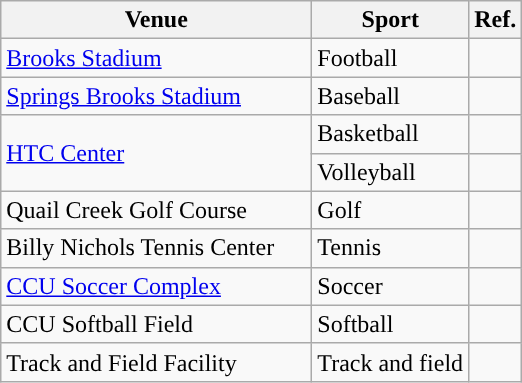<table class="wikitable"; style= "text-align: ">
<tr>
<th width=200px>Venue</th>
<th width=px>Sport</th>
<th width=px>Ref.</th>
</tr>
<tr>
<td><a href='#'>Brooks Stadium</a></td>
<td>Football</td>
<td></td>
</tr>
<tr>
<td><a href='#'>Springs Brooks Stadium</a></td>
<td>Baseball</td>
<td></td>
</tr>
<tr>
<td rowspan=2><a href='#'>HTC Center</a></td>
<td>Basketball</td>
<td></td>
</tr>
<tr>
<td>Volleyball</td>
<td></td>
</tr>
<tr>
<td>Quail Creek Golf Course</td>
<td>Golf</td>
<td></td>
</tr>
<tr>
<td>Billy Nichols Tennis Center</td>
<td>Tennis</td>
<td></td>
</tr>
<tr>
<td><a href='#'>CCU Soccer Complex</a></td>
<td>Soccer</td>
<td></td>
</tr>
<tr>
<td>CCU Softball Field</td>
<td>Softball</td>
<td></td>
</tr>
<tr>
<td>Track and Field Facility</td>
<td>Track and field</td>
<td></td>
</tr>
</table>
